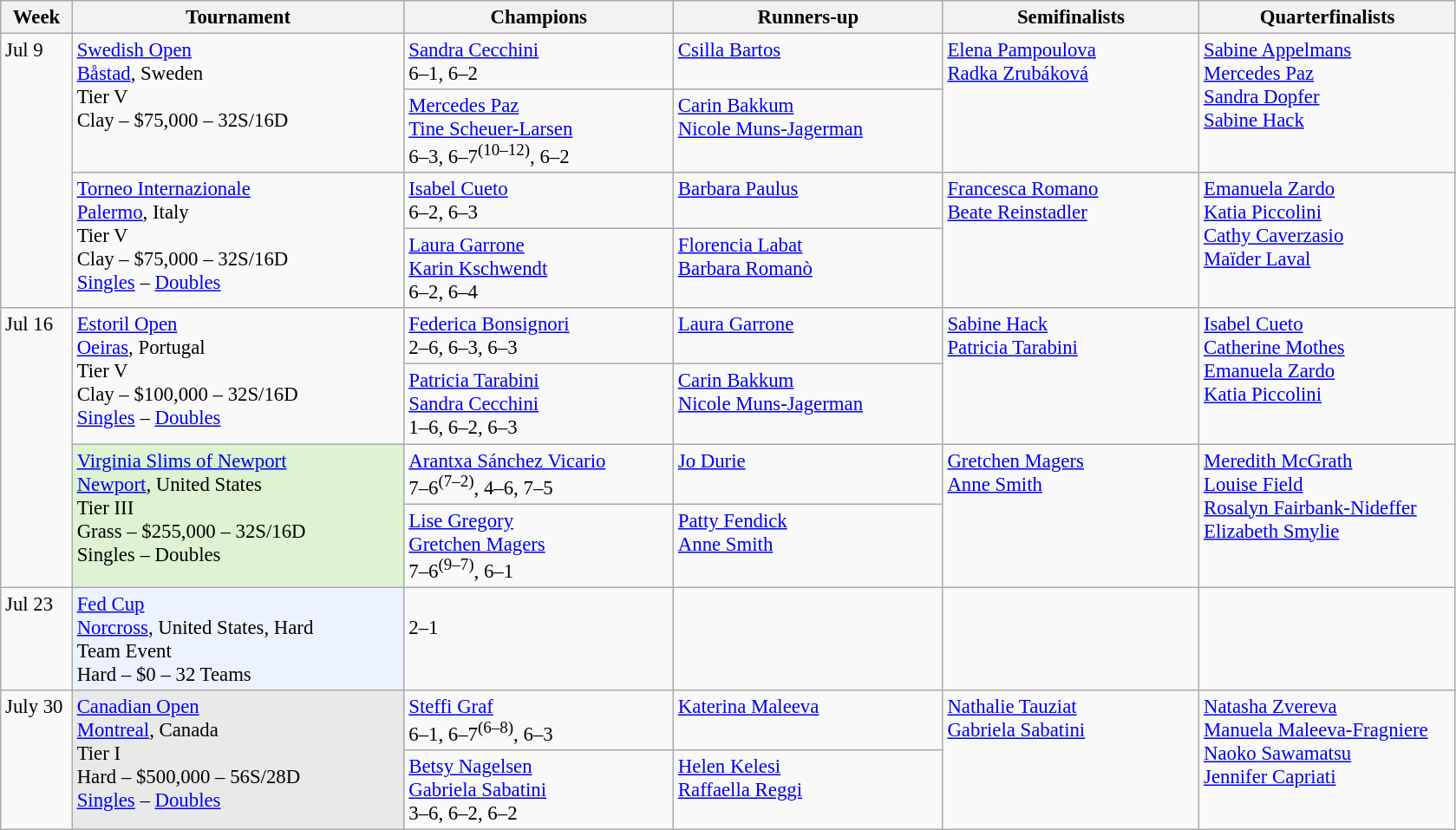<table class=wikitable style=font-size:95%>
<tr>
<th style="width:48px;">Week</th>
<th style="width:248px;">Tournament</th>
<th style="width:200px;">Champions</th>
<th style="width:200px;">Runners-up</th>
<th style="width:190px;">Semifinalists</th>
<th style="width:190px;">Quarterfinalists</th>
</tr>
<tr valign=top>
<td rowspan=4>Jul 9</td>
<td rowspan=2><a href='#'>Swedish Open</a><br><a href='#'>Båstad</a>, Sweden<br>Tier V <br>Clay – $75,000 – 32S/16D</td>
<td> <a href='#'>Sandra Cecchini</a><br>6–1, 6–2</td>
<td> <a href='#'>Csilla Bartos</a></td>
<td rowspan=2> <a href='#'>Elena Pampoulova</a> <br>  <a href='#'>Radka Zrubáková</a></td>
<td rowspan=2> <a href='#'>Sabine Appelmans</a> <br>  <a href='#'>Mercedes Paz</a> <br>  <a href='#'>Sandra Dopfer</a> <br>  <a href='#'>Sabine Hack</a></td>
</tr>
<tr valign=top>
<td> <a href='#'>Mercedes Paz</a><br> <a href='#'>Tine Scheuer-Larsen</a><br>6–3, 6–7<sup>(10–12)</sup>, 6–2</td>
<td> <a href='#'>Carin Bakkum</a><br> <a href='#'>Nicole Muns-Jagerman</a></td>
</tr>
<tr valign=top>
<td rowspan=2><a href='#'>Torneo Internazionale</a><br><a href='#'>Palermo</a>, Italy<br>Tier V <br>Clay – $75,000 – 32S/16D<br><a href='#'>Singles</a> – <a href='#'>Doubles</a></td>
<td> <a href='#'>Isabel Cueto</a><br>6–2, 6–3</td>
<td> <a href='#'>Barbara Paulus</a></td>
<td rowspan=2> <a href='#'>Francesca Romano</a> <br>  <a href='#'>Beate Reinstadler</a></td>
<td rowspan=2> <a href='#'>Emanuela Zardo</a> <br>  <a href='#'>Katia Piccolini</a> <br>  <a href='#'>Cathy Caverzasio</a> <br>  <a href='#'>Maïder Laval</a></td>
</tr>
<tr valign=top>
<td> <a href='#'>Laura Garrone</a><br> <a href='#'>Karin Kschwendt</a><br>6–2, 6–4</td>
<td> <a href='#'>Florencia Labat</a><br> <a href='#'>Barbara Romanò</a></td>
</tr>
<tr valign=top>
<td rowspan=4>Jul 16</td>
<td rowspan=2><a href='#'>Estoril Open</a><br><a href='#'>Oeiras</a>, Portugal<br>Tier V <br>Clay – $100,000 – 32S/16D<br><a href='#'>Singles</a> – <a href='#'>Doubles</a></td>
<td> <a href='#'>Federica Bonsignori</a><br>2–6, 6–3, 6–3</td>
<td> <a href='#'>Laura Garrone</a></td>
<td rowspan=2> <a href='#'>Sabine Hack</a> <br>  <a href='#'>Patricia Tarabini</a></td>
<td rowspan=2> <a href='#'>Isabel Cueto</a> <br>  <a href='#'>Catherine Mothes</a> <br>  <a href='#'>Emanuela Zardo</a> <br>  <a href='#'>Katia Piccolini</a></td>
</tr>
<tr valign=top>
<td> <a href='#'>Patricia Tarabini</a><br> <a href='#'>Sandra Cecchini</a><br>1–6, 6–2, 6–3</td>
<td> <a href='#'>Carin Bakkum</a><br> <a href='#'>Nicole Muns-Jagerman</a></td>
</tr>
<tr valign=top>
<td rowspan=2 bgcolor=#DDF3D1><a href='#'>Virginia Slims of Newport</a><br><a href='#'>Newport</a>, United States<br>Tier III <br>Grass – $255,000 – 32S/16D<br>Singles – Doubles</td>
<td> <a href='#'>Arantxa Sánchez Vicario</a><br>7–6<sup>(7–2)</sup>, 4–6, 7–5</td>
<td> <a href='#'>Jo Durie</a></td>
<td rowspan=2> <a href='#'>Gretchen Magers</a> <br>  <a href='#'>Anne Smith</a></td>
<td rowspan=2> <a href='#'>Meredith McGrath</a> <br>  <a href='#'>Louise Field</a> <br>  <a href='#'>Rosalyn Fairbank-Nideffer</a> <br>  <a href='#'>Elizabeth Smylie</a></td>
</tr>
<tr valign=top>
<td> <a href='#'>Lise Gregory</a><br> <a href='#'>Gretchen Magers</a><br>7–6<sup>(9–7)</sup>, 6–1</td>
<td> <a href='#'>Patty Fendick</a><br> <a href='#'>Anne Smith</a></td>
</tr>
<tr valign=top>
<td rowspan=1>Jul 23</td>
<td bgcolor="#ECF2FF" rowspan=1><a href='#'>Fed Cup</a><br> <a href='#'>Norcross</a>, United States, Hard <br> Team Event <br> Hard – $0 – 32 Teams</td>
<td> <br> 2–1</td>
<td></td>
<td> <br></td>
<td><br><br><br></td>
</tr>
<tr valign=top>
<td rowspan=2>July 30</td>
<td rowspan=2 style="background:#E9E9E9;"><a href='#'>Canadian Open</a><br><a href='#'>Montreal</a>, Canada<br>Tier I <br>Hard – $500,000 – 56S/28D<br><a href='#'>Singles</a> – <a href='#'>Doubles</a></td>
<td> <a href='#'>Steffi Graf</a><br>6–1, 6–7<sup>(6–8)</sup>, 6–3</td>
<td> <a href='#'>Katerina Maleeva</a></td>
<td rowspan=2> <a href='#'>Nathalie Tauziat</a> <br>  <a href='#'>Gabriela Sabatini</a></td>
<td rowspan=2> <a href='#'>Natasha Zvereva</a> <br>  <a href='#'>Manuela Maleeva-Fragniere</a> <br>  <a href='#'>Naoko Sawamatsu</a> <br>  <a href='#'>Jennifer Capriati</a></td>
</tr>
<tr valign=top>
<td> <a href='#'>Betsy Nagelsen</a><br> <a href='#'>Gabriela Sabatini</a><br>3–6, 6–2, 6–2</td>
<td> <a href='#'>Helen Kelesi</a><br> <a href='#'>Raffaella Reggi</a></td>
</tr>
</table>
